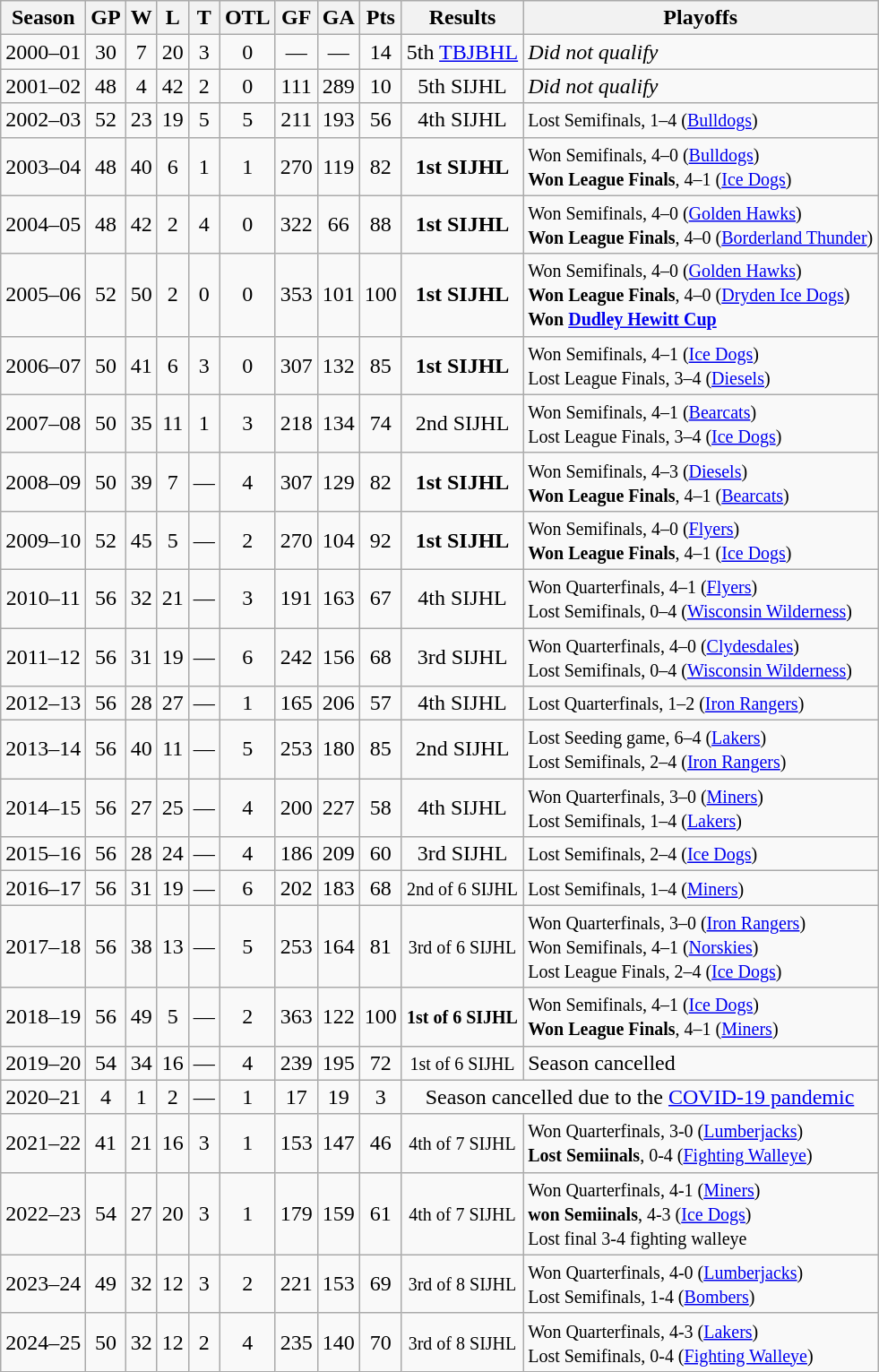<table class="wikitable" style="text-align:center">
<tr>
<th>Season</th>
<th>GP</th>
<th>W</th>
<th>L</th>
<th>T</th>
<th>OTL</th>
<th>GF</th>
<th>GA</th>
<th>Pts</th>
<th>Results</th>
<th>Playoffs</th>
</tr>
<tr>
<td>2000–01</td>
<td>30</td>
<td>7</td>
<td>20</td>
<td>3</td>
<td>0</td>
<td>—</td>
<td>—</td>
<td>14</td>
<td>5th <a href='#'>TBJBHL</a></td>
<td align=left><em>Did not qualify</em></td>
</tr>
<tr>
<td>2001–02</td>
<td>48</td>
<td>4</td>
<td>42</td>
<td>2</td>
<td>0</td>
<td>111</td>
<td>289</td>
<td>10</td>
<td>5th SIJHL</td>
<td align=left><em>Did not qualify</em></td>
</tr>
<tr>
<td>2002–03</td>
<td>52</td>
<td>23</td>
<td>19</td>
<td>5</td>
<td>5</td>
<td>211</td>
<td>193</td>
<td>56</td>
<td>4th SIJHL</td>
<td align=left><small>Lost Semifinals, 1–4 (<a href='#'>Bulldogs</a>)</small></td>
</tr>
<tr>
<td>2003–04</td>
<td>48</td>
<td>40</td>
<td>6</td>
<td>1</td>
<td>1</td>
<td>270</td>
<td>119</td>
<td>82</td>
<td><strong>1st SIJHL</strong></td>
<td align=left><small>Won Semifinals, 4–0 (<a href='#'>Bulldogs</a>)<br><strong>Won League Finals</strong>, 4–1 (<a href='#'>Ice Dogs</a>)</small></td>
</tr>
<tr>
<td>2004–05</td>
<td>48</td>
<td>42</td>
<td>2</td>
<td>4</td>
<td>0</td>
<td>322</td>
<td>66</td>
<td>88</td>
<td><strong>1st SIJHL</strong></td>
<td align=left><small>Won Semifinals, 4–0 (<a href='#'>Golden Hawks</a>)<br><strong>Won League Finals</strong>, 4–0 (<a href='#'>Borderland Thunder</a>)</small></td>
</tr>
<tr>
<td>2005–06</td>
<td>52</td>
<td>50</td>
<td>2</td>
<td>0</td>
<td>0</td>
<td>353</td>
<td>101</td>
<td>100</td>
<td><strong>1st SIJHL</strong></td>
<td align=left><small>Won Semifinals, 4–0 (<a href='#'>Golden Hawks</a>)<br><strong>Won League Finals</strong>, 4–0 (<a href='#'>Dryden Ice Dogs</a>)<br><strong>Won <a href='#'>Dudley Hewitt Cup</a></strong></small></td>
</tr>
<tr>
<td>2006–07</td>
<td>50</td>
<td>41</td>
<td>6</td>
<td>3</td>
<td>0</td>
<td>307</td>
<td>132</td>
<td>85</td>
<td><strong>1st SIJHL</strong></td>
<td align=left><small>Won Semifinals, 4–1 (<a href='#'>Ice Dogs</a>)<br>Lost League Finals, 3–4 (<a href='#'>Diesels</a>)</small></td>
</tr>
<tr>
<td>2007–08</td>
<td>50</td>
<td>35</td>
<td>11</td>
<td>1</td>
<td>3</td>
<td>218</td>
<td>134</td>
<td>74</td>
<td>2nd SIJHL</td>
<td align=left><small>Won Semifinals, 4–1 (<a href='#'>Bearcats</a>)<br>Lost League Finals, 3–4 (<a href='#'>Ice Dogs</a>)</small></td>
</tr>
<tr>
<td>2008–09</td>
<td>50</td>
<td>39</td>
<td>7</td>
<td>—</td>
<td>4</td>
<td>307</td>
<td>129</td>
<td>82</td>
<td><strong>1st SIJHL</strong></td>
<td align=left><small>Won Semifinals, 4–3 (<a href='#'>Diesels</a>)<br><strong>Won League Finals</strong>, 4–1 (<a href='#'>Bearcats</a>)</small></td>
</tr>
<tr>
<td>2009–10</td>
<td>52</td>
<td>45</td>
<td>5</td>
<td>—</td>
<td>2</td>
<td>270</td>
<td>104</td>
<td>92</td>
<td><strong>1st SIJHL</strong></td>
<td align=left><small>Won Semifinals, 4–0 (<a href='#'>Flyers</a>)<br><strong>Won League Finals</strong>, 4–1 (<a href='#'>Ice Dogs</a>)</small></td>
</tr>
<tr>
<td>2010–11</td>
<td>56</td>
<td>32</td>
<td>21</td>
<td>—</td>
<td>3</td>
<td>191</td>
<td>163</td>
<td>67</td>
<td>4th SIJHL</td>
<td align=left><small>Won Quarterfinals, 4–1 (<a href='#'>Flyers</a>)<br>Lost Semifinals, 0–4 (<a href='#'>Wisconsin Wilderness</a>)</small></td>
</tr>
<tr>
<td>2011–12</td>
<td>56</td>
<td>31</td>
<td>19</td>
<td>—</td>
<td>6</td>
<td>242</td>
<td>156</td>
<td>68</td>
<td>3rd SIJHL</td>
<td align=left><small>Won Quarterfinals, 4–0 (<a href='#'>Clydesdales</a>)<br>Lost Semifinals, 0–4 (<a href='#'>Wisconsin Wilderness</a>)</small></td>
</tr>
<tr>
<td>2012–13</td>
<td>56</td>
<td>28</td>
<td>27</td>
<td>—</td>
<td>1</td>
<td>165</td>
<td>206</td>
<td>57</td>
<td>4th SIJHL</td>
<td align=left><small>Lost Quarterfinals, 1–2 (<a href='#'>Iron Rangers</a>)</small></td>
</tr>
<tr>
<td>2013–14</td>
<td>56</td>
<td>40</td>
<td>11</td>
<td>—</td>
<td>5</td>
<td>253</td>
<td>180</td>
<td>85</td>
<td>2nd SIJHL</td>
<td align=left><small>Lost Seeding game, 6–4 (<a href='#'>Lakers</a>)<br>Lost Semifinals, 2–4 (<a href='#'>Iron Rangers</a>)</small></td>
</tr>
<tr>
<td>2014–15</td>
<td>56</td>
<td>27</td>
<td>25</td>
<td>—</td>
<td>4</td>
<td>200</td>
<td>227</td>
<td>58</td>
<td>4th SIJHL</td>
<td align=left><small>Won Quarterfinals, 3–0 (<a href='#'>Miners</a>)<br>Lost Semifinals, 1–4 (<a href='#'>Lakers</a>)</small></td>
</tr>
<tr>
<td>2015–16</td>
<td>56</td>
<td>28</td>
<td>24</td>
<td>—</td>
<td>4</td>
<td>186</td>
<td>209</td>
<td>60</td>
<td>3rd SIJHL</td>
<td align=left><small>Lost Semifinals, 2–4 (<a href='#'>Ice Dogs</a>)</small></td>
</tr>
<tr>
<td>2016–17</td>
<td>56</td>
<td>31</td>
<td>19</td>
<td>—</td>
<td>6</td>
<td>202</td>
<td>183</td>
<td>68</td>
<td><small>2nd of 6 SIJHL</small></td>
<td align=left><small>Lost Semifinals, 1–4 (<a href='#'>Miners</a>)</small></td>
</tr>
<tr>
<td>2017–18</td>
<td>56</td>
<td>38</td>
<td>13</td>
<td>—</td>
<td>5</td>
<td>253</td>
<td>164</td>
<td>81</td>
<td><small>3rd of 6 SIJHL</small></td>
<td align=left><small>Won Quarterfinals, 3–0 (<a href='#'>Iron Rangers</a>)<br>Won Semifinals, 4–1 (<a href='#'>Norskies</a>)<br>Lost League Finals, 2–4 (<a href='#'>Ice Dogs</a>)</small></td>
</tr>
<tr>
<td>2018–19</td>
<td>56</td>
<td>49</td>
<td>5</td>
<td>—</td>
<td>2</td>
<td>363</td>
<td>122</td>
<td>100</td>
<td><small><strong>1st of 6 SIJHL</strong></small></td>
<td align=left><small>Won Semifinals, 4–1 (<a href='#'>Ice Dogs</a>)<br><strong>Won League Finals</strong>, 4–1 (<a href='#'>Miners</a>)</small></td>
</tr>
<tr>
<td>2019–20</td>
<td>54</td>
<td>34</td>
<td>16</td>
<td>—</td>
<td>4</td>
<td>239</td>
<td>195</td>
<td>72</td>
<td><small>1st of 6 SIJHL</small></td>
<td align=left>Season cancelled</td>
</tr>
<tr>
<td>2020–21</td>
<td>4</td>
<td>1</td>
<td>2</td>
<td>—</td>
<td>1</td>
<td>17</td>
<td>19</td>
<td>3</td>
<td colspan=2>Season cancelled due to the <a href='#'>COVID-19 pandemic</a></td>
</tr>
<tr>
<td>2021–22</td>
<td>41</td>
<td>21</td>
<td>16</td>
<td>3</td>
<td>1</td>
<td>153</td>
<td>147</td>
<td>46</td>
<td><small>4th of 7 SIJHL</small></td>
<td align=left><small>Won Quarterfinals, 3-0 (<a href='#'>Lumberjacks</a>)<br><strong>Lost Semiinals</strong>, 0-4 (<a href='#'>Fighting Walleye</a>)</small></td>
</tr>
<tr>
<td>2022–23</td>
<td>54</td>
<td>27</td>
<td>20</td>
<td>3</td>
<td>1</td>
<td>179</td>
<td>159</td>
<td>61</td>
<td><small>4th of 7 SIJHL</small></td>
<td align=left><small>Won Quarterfinals, 4-1 (<a href='#'>Miners</a>)<br><strong>won Semiinals</strong>, 4-3 (<a href='#'>Ice Dogs</a>)<br>Lost final 3-4 fighting walleye</small></td>
</tr>
<tr>
<td>2023–24</td>
<td>49</td>
<td>32</td>
<td>12</td>
<td>3</td>
<td>2</td>
<td>221</td>
<td>153</td>
<td>69</td>
<td><small>3rd of 8 SIJHL</small></td>
<td align=left><small>Won Quarterfinals, 4-0 (<a href='#'>Lumberjacks</a>)<br>Lost Semifinals, 1-4 (<a href='#'>Bombers</a>)</small></td>
</tr>
<tr>
<td>2024–25</td>
<td>50</td>
<td>32</td>
<td>12</td>
<td>2</td>
<td>4</td>
<td>235</td>
<td>140</td>
<td>70</td>
<td><small>3rd of 8 SIJHL</small></td>
<td align=left><small>Won Quarterfinals, 4-3 (<a href='#'>Lakers</a>)<br>Lost Semifinals, 0-4 (<a href='#'>Fighting Walleye</a>)</small></td>
</tr>
</table>
